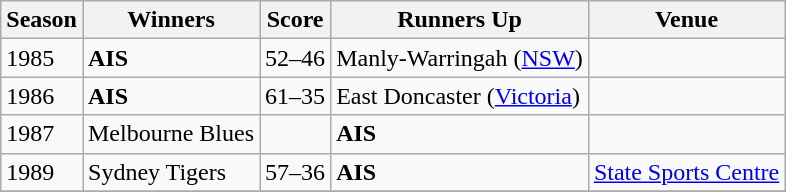<table class="wikitable collapsible">
<tr>
<th>Season</th>
<th>Winners</th>
<th>Score</th>
<th>Runners Up</th>
<th>Venue</th>
</tr>
<tr>
<td>1985 </td>
<td><strong>AIS</strong></td>
<td>52–46</td>
<td>Manly-Warringah (<a href='#'>NSW</a>)</td>
<td></td>
</tr>
<tr>
<td>1986 </td>
<td><strong>AIS</strong></td>
<td>61–35</td>
<td>East Doncaster (<a href='#'>Victoria</a>)</td>
<td></td>
</tr>
<tr>
<td>1987 </td>
<td>Melbourne Blues</td>
<td></td>
<td><strong>AIS</strong></td>
<td></td>
</tr>
<tr>
<td>1989 </td>
<td>Sydney Tigers</td>
<td>57–36</td>
<td><strong>AIS</strong></td>
<td><a href='#'>State Sports Centre</a></td>
</tr>
<tr>
</tr>
</table>
